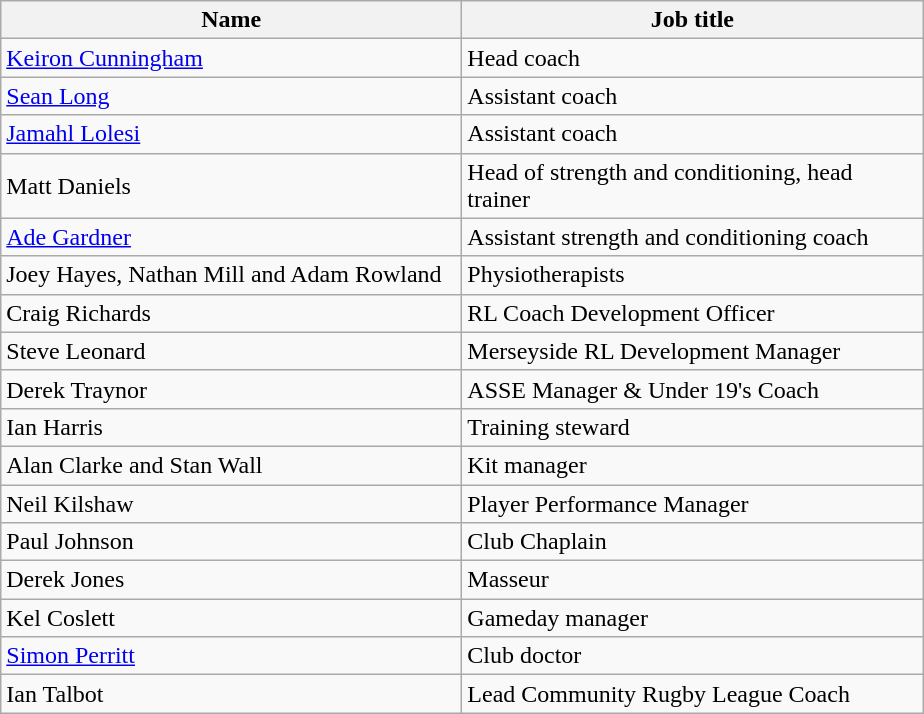<table class="wikitable">
<tr>
<th width=300>Name</th>
<th width=300>Job title</th>
</tr>
<tr>
<td> <a href='#'>Keiron Cunningham</a></td>
<td>Head coach</td>
</tr>
<tr>
<td> <a href='#'>Sean Long</a></td>
<td>Assistant coach</td>
</tr>
<tr>
<td> <a href='#'>Jamahl Lolesi</a></td>
<td>Assistant coach</td>
</tr>
<tr>
<td> Matt Daniels</td>
<td>Head of strength and conditioning, head trainer</td>
</tr>
<tr>
<td> <a href='#'>Ade Gardner</a></td>
<td>Assistant strength and conditioning coach</td>
</tr>
<tr>
<td> Joey Hayes,  Nathan Mill and  Adam Rowland</td>
<td>Physiotherapists</td>
</tr>
<tr>
<td> Craig Richards</td>
<td>RL Coach Development Officer</td>
</tr>
<tr>
<td> Steve Leonard</td>
<td>Merseyside RL Development Manager</td>
</tr>
<tr>
<td> Derek Traynor</td>
<td>ASSE Manager & Under 19's Coach</td>
</tr>
<tr>
<td> Ian Harris</td>
<td>Training steward</td>
</tr>
<tr>
<td> Alan Clarke and  Stan Wall</td>
<td>Kit manager</td>
</tr>
<tr>
<td> Neil Kilshaw</td>
<td>Player Performance Manager</td>
</tr>
<tr>
<td> Paul Johnson</td>
<td>Club Chaplain</td>
</tr>
<tr>
<td> Derek Jones</td>
<td>Masseur</td>
</tr>
<tr>
<td> Kel Coslett</td>
<td>Gameday manager</td>
</tr>
<tr>
<td> <a href='#'>Simon Perritt</a></td>
<td>Club doctor</td>
</tr>
<tr>
<td> Ian Talbot</td>
<td>Lead Community Rugby League Coach</td>
</tr>
</table>
